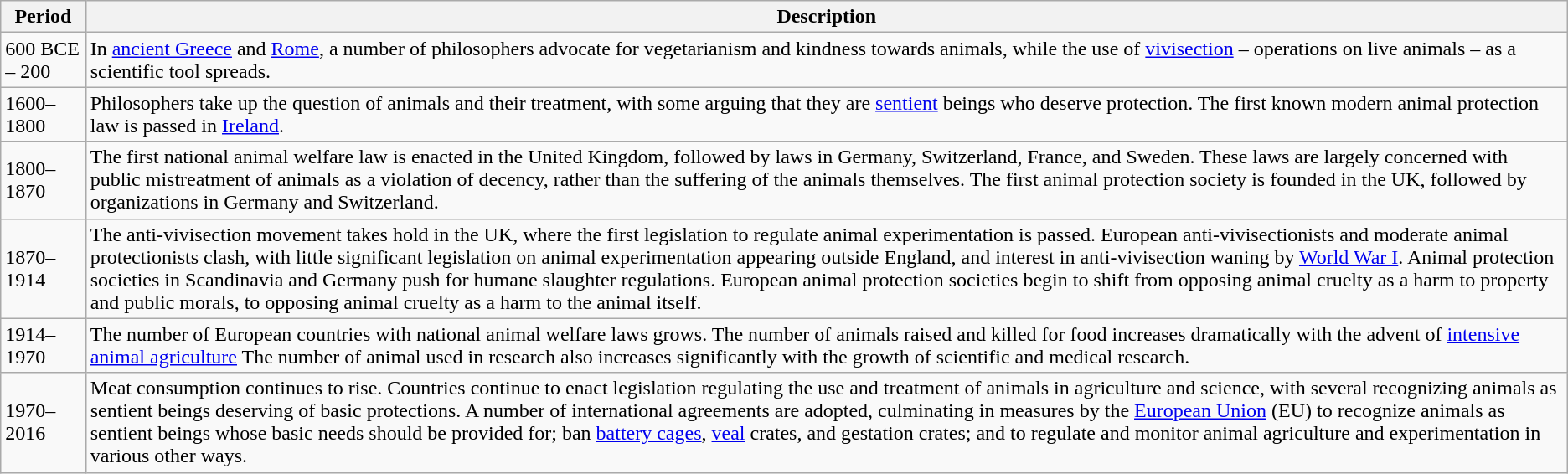<table class="sortable wikitable">
<tr>
<th>Period</th>
<th>Description</th>
</tr>
<tr>
<td>600 BCE – 200</td>
<td>In <a href='#'>ancient Greece</a> and <a href='#'>Rome</a>, a number of philosophers advocate for vegetarianism and kindness towards animals, while the use of <a href='#'>vivisection</a> – operations on live animals – as a scientific tool spreads.</td>
</tr>
<tr>
<td>1600–1800</td>
<td>Philosophers take up the question of animals and their treatment, with some arguing that they are <a href='#'>sentient</a> beings who deserve protection. The first known modern animal protection law is passed in <a href='#'>Ireland</a>.</td>
</tr>
<tr>
<td>1800–1870</td>
<td>The first national animal welfare law is enacted in the United Kingdom, followed by laws in Germany, Switzerland, France, and Sweden.  These laws are largely concerned with public mistreatment of animals as a violation of decency, rather than the suffering of the animals themselves.  The first animal protection society is founded in the UK, followed by organizations in Germany and Switzerland.</td>
</tr>
<tr>
<td>1870–1914</td>
<td>The anti-vivisection movement takes hold in the UK, where the first legislation to regulate animal experimentation is passed.  European anti-vivisectionists and moderate animal protectionists clash, with little significant legislation on animal experimentation appearing outside England, and interest in anti-vivisection waning by <a href='#'>World War I</a>.  Animal protection societies in Scandinavia and Germany push for humane slaughter regulations.  European animal protection societies begin to shift  from opposing animal cruelty as a harm to property and public morals, to opposing animal cruelty as a harm to the animal itself.</td>
</tr>
<tr>
<td>1914–1970</td>
<td>The number of European countries with national animal welfare laws grows.  The number of animals raised and killed for food increases dramatically with the advent of <a href='#'>intensive animal agriculture</a>  The number of animal used in research also increases significantly with the growth of scientific and medical research.</td>
</tr>
<tr>
<td>1970–2016</td>
<td>Meat consumption continues to rise.  Countries continue to enact legislation regulating the use and treatment of animals in agriculture and science, with several recognizing animals as sentient beings deserving of basic protections.  A number of international agreements are adopted, culminating in measures by the <a href='#'>European Union</a> (EU) to recognize animals as sentient beings whose basic needs should be provided for; ban <a href='#'>battery cages</a>, <a href='#'>veal</a> crates, and gestation crates; and to regulate and monitor animal agriculture and experimentation in various other ways.</td>
</tr>
</table>
